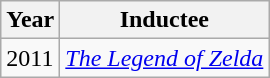<table class="wikitable">
<tr>
<th>Year</th>
<th>Inductee</th>
</tr>
<tr>
<td>2011</td>
<td><em><a href='#'>The Legend of Zelda</a></em></td>
</tr>
</table>
